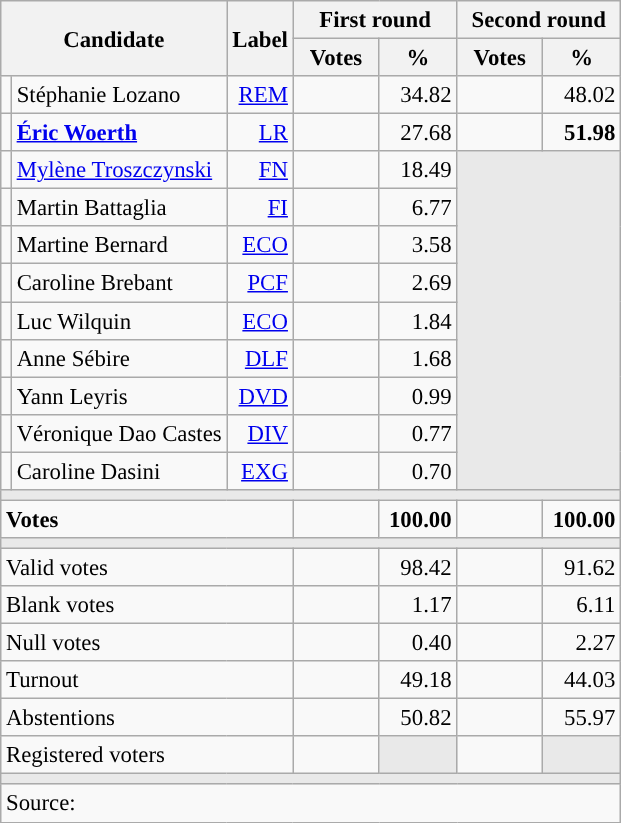<table class="wikitable" style="text-align:right;font-size:95%;">
<tr>
<th rowspan="2" colspan="2">Candidate</th>
<th rowspan="2">Label</th>
<th colspan="2">First round</th>
<th colspan="2">Second round</th>
</tr>
<tr>
<th style="width:50px;">Votes</th>
<th style="width:45px;">%</th>
<th style="width:50px;">Votes</th>
<th style="width:45px;">%</th>
</tr>
<tr>
<td style="color:inherit;background:"></td>
<td style="text-align:left;">Stéphanie Lozano</td>
<td><a href='#'>REM</a></td>
<td></td>
<td>34.82</td>
<td></td>
<td>48.02</td>
</tr>
<tr>
<td style="color:inherit;background:"></td>
<td style="text-align:left;"><strong><a href='#'>Éric Woerth</a></strong></td>
<td><a href='#'>LR</a></td>
<td></td>
<td>27.68</td>
<td><strong></strong></td>
<td><strong>51.98</strong></td>
</tr>
<tr>
<td style="color:inherit;background:"></td>
<td style="text-align:left;"><a href='#'>Mylène Troszczynski</a></td>
<td><a href='#'>FN</a></td>
<td></td>
<td>18.49</td>
<td colspan="2" rowspan="9" style="background:#E9E9E9;"></td>
</tr>
<tr>
<td style="color:inherit;background:"></td>
<td style="text-align:left;">Martin Battaglia</td>
<td><a href='#'>FI</a></td>
<td></td>
<td>6.77</td>
</tr>
<tr>
<td style="color:inherit;background:"></td>
<td style="text-align:left;">Martine Bernard</td>
<td><a href='#'>ECO</a></td>
<td></td>
<td>3.58</td>
</tr>
<tr>
<td style="color:inherit;background:"></td>
<td style="text-align:left;">Caroline Brebant</td>
<td><a href='#'>PCF</a></td>
<td></td>
<td>2.69</td>
</tr>
<tr>
<td style="color:inherit;background:"></td>
<td style="text-align:left;">Luc Wilquin</td>
<td><a href='#'>ECO</a></td>
<td></td>
<td>1.84</td>
</tr>
<tr>
<td style="color:inherit;background:"></td>
<td style="text-align:left;">Anne Sébire</td>
<td><a href='#'>DLF</a></td>
<td></td>
<td>1.68</td>
</tr>
<tr>
<td style="color:inherit;background:"></td>
<td style="text-align:left;">Yann Leyris</td>
<td><a href='#'>DVD</a></td>
<td></td>
<td>0.99</td>
</tr>
<tr>
<td style="color:inherit;background:"></td>
<td style="text-align:left;">Véronique Dao Castes</td>
<td><a href='#'>DIV</a></td>
<td></td>
<td>0.77</td>
</tr>
<tr>
<td style="color:inherit;background:"></td>
<td style="text-align:left;">Caroline Dasini</td>
<td><a href='#'>EXG</a></td>
<td></td>
<td>0.70</td>
</tr>
<tr>
<td colspan="7" style="background:#E9E9E9;"></td>
</tr>
<tr style="font-weight:bold;">
<td colspan="3" style="text-align:left;">Votes</td>
<td></td>
<td>100.00</td>
<td></td>
<td>100.00</td>
</tr>
<tr>
<td colspan="7" style="background:#E9E9E9;"></td>
</tr>
<tr>
<td colspan="3" style="text-align:left;">Valid votes</td>
<td></td>
<td>98.42</td>
<td></td>
<td>91.62</td>
</tr>
<tr>
<td colspan="3" style="text-align:left;">Blank votes</td>
<td></td>
<td>1.17</td>
<td></td>
<td>6.11</td>
</tr>
<tr>
<td colspan="3" style="text-align:left;">Null votes</td>
<td></td>
<td>0.40</td>
<td></td>
<td>2.27</td>
</tr>
<tr>
<td colspan="3" style="text-align:left;">Turnout</td>
<td></td>
<td>49.18</td>
<td></td>
<td>44.03</td>
</tr>
<tr>
<td colspan="3" style="text-align:left;">Abstentions</td>
<td></td>
<td>50.82</td>
<td></td>
<td>55.97</td>
</tr>
<tr>
<td colspan="3" style="text-align:left;">Registered voters</td>
<td></td>
<td style="background:#E9E9E9;"></td>
<td></td>
<td style="background:#E9E9E9;"></td>
</tr>
<tr>
<td colspan="7" style="background:#E9E9E9;"></td>
</tr>
<tr>
<td colspan="7" style="text-align:left;">Source: </td>
</tr>
</table>
